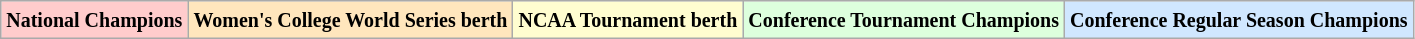<table class="wikitable">
<tr>
<td bgcolor="#FFCCCC"><small><strong>National Champions</strong></small></td>
<td bgcolor="#FFE6BD"><small><strong>Women's College World Series berth</strong></small></td>
<td bgcolor="#FFFDD0"><small><strong>NCAA Tournament berth</strong></small></td>
<td bgcolor="#DDFFDD"><small><strong>Conference Tournament Champions</strong></small></td>
<td bgcolor="#D0E7FF"><small><strong>Conference Regular Season Champions</strong></small></td>
</tr>
</table>
